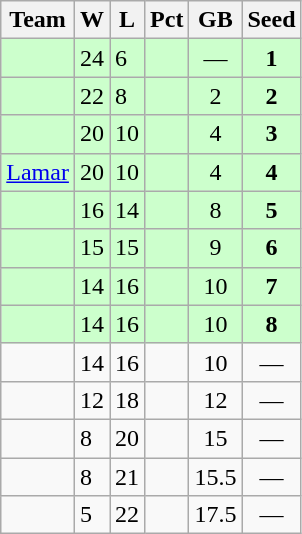<table class=wikitable>
<tr>
<th>Team</th>
<th>W</th>
<th>L</th>
<th>Pct</th>
<th>GB</th>
<th>Seed</th>
</tr>
<tr bgcolor=ccffcc>
<td></td>
<td>24</td>
<td>6</td>
<td></td>
<td style="text-align:center;">—</td>
<td style="text-align:center;"><strong>1</strong></td>
</tr>
<tr bgcolor=ccffcc>
<td></td>
<td>22</td>
<td>8</td>
<td></td>
<td style="text-align:center;">2</td>
<td style="text-align:center;"><strong>2</strong></td>
</tr>
<tr bgcolor=ccffcc>
<td></td>
<td>20</td>
<td>10</td>
<td></td>
<td style="text-align:center;">4</td>
<td style="text-align:center;"><strong>3</strong></td>
</tr>
<tr bgcolor=ccffcc>
<td><a href='#'>Lamar</a></td>
<td>20</td>
<td>10</td>
<td></td>
<td style="text-align:center;">4</td>
<td style="text-align:center;"><strong>4</strong></td>
</tr>
<tr bgcolor=ccffcc>
<td></td>
<td>16</td>
<td>14</td>
<td></td>
<td style="text-align:center;">8</td>
<td style="text-align:center;"><strong>5</strong></td>
</tr>
<tr bgcolor=ccffcc>
<td></td>
<td>15</td>
<td>15</td>
<td></td>
<td style="text-align:center;">9</td>
<td style="text-align:center;"><strong>6</strong></td>
</tr>
<tr bgcolor=ccffcc>
<td></td>
<td>14</td>
<td>16</td>
<td></td>
<td style="text-align:center;">10</td>
<td style="text-align:center;"><strong>7</strong></td>
</tr>
<tr bgcolor=ccffcc>
<td></td>
<td>14</td>
<td>16</td>
<td></td>
<td style="text-align:center;">10</td>
<td style="text-align:center;"><strong>8</strong></td>
</tr>
<tr>
<td></td>
<td>14</td>
<td>16</td>
<td></td>
<td style="text-align:center;">10</td>
<td style="text-align:center;">—</td>
</tr>
<tr>
<td></td>
<td>12</td>
<td>18</td>
<td></td>
<td style="text-align:center;">12</td>
<td style="text-align:center;">—</td>
</tr>
<tr>
<td></td>
<td>8</td>
<td>20</td>
<td></td>
<td style="text-align:center;">15</td>
<td style="text-align:center;">—</td>
</tr>
<tr>
<td></td>
<td>8</td>
<td>21</td>
<td></td>
<td style="text-align:center;">15.5</td>
<td style="text-align:center;">—</td>
</tr>
<tr>
<td></td>
<td>5</td>
<td>22</td>
<td></td>
<td style="text-align:center;">17.5</td>
<td style="text-align:center;">—</td>
</tr>
</table>
